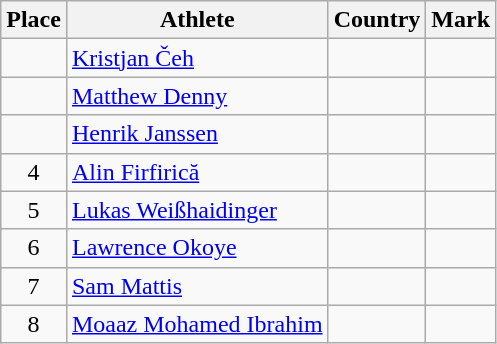<table class="wikitable mw-datatable sortable">
<tr>
<th>Place</th>
<th>Athlete</th>
<th>Country</th>
<th>Mark</th>
</tr>
<tr>
<td align=center></td>
<td><a href='#'>Kristjan Čeh</a></td>
<td></td>
<td></td>
</tr>
<tr>
<td align=center></td>
<td><a href='#'>Matthew Denny</a></td>
<td></td>
<td></td>
</tr>
<tr>
<td align=center></td>
<td><a href='#'>Henrik Janssen</a></td>
<td></td>
<td></td>
</tr>
<tr>
<td align=center>4</td>
<td><a href='#'>Alin Firfirică</a></td>
<td></td>
<td></td>
</tr>
<tr>
<td align=center>5</td>
<td><a href='#'>Lukas Weißhaidinger</a></td>
<td></td>
<td></td>
</tr>
<tr>
<td align=center>6</td>
<td><a href='#'>Lawrence Okoye</a></td>
<td></td>
<td></td>
</tr>
<tr>
<td align=center>7</td>
<td><a href='#'>Sam Mattis</a></td>
<td></td>
<td></td>
</tr>
<tr>
<td align=center>8</td>
<td><a href='#'>Moaaz Mohamed Ibrahim</a></td>
<td></td>
<td></td>
</tr>
</table>
